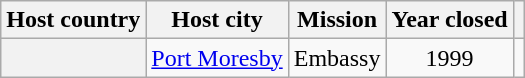<table class="wikitable plainrowheaders" style="text-align:center;">
<tr>
<th scope="col">Host country</th>
<th scope="col">Host city</th>
<th scope="col">Mission</th>
<th scope="col">Year closed</th>
<th scope="col"></th>
</tr>
<tr>
<th scope="row"></th>
<td><a href='#'>Port Moresby</a></td>
<td>Embassy</td>
<td>1999</td>
<td></td>
</tr>
</table>
